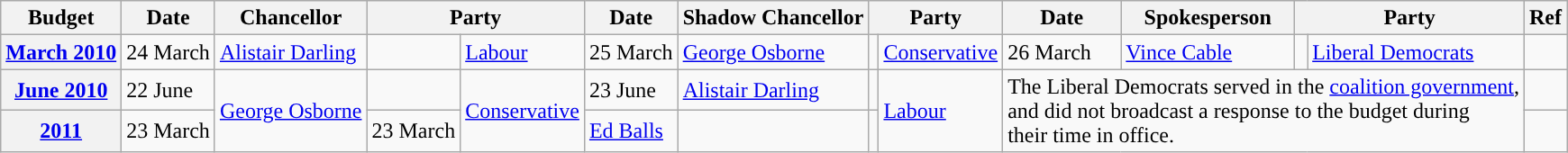<table class="wikitable">
<tr>
<th scope= "col">Budget</th>
<th scope= "col">Date</th>
<th scope= "col">Chancellor</th>
<th colspan= "2">Party</th>
<th scope= "col">Date</th>
<th scope= "col">Shadow Chancellor</th>
<th colspan= "2">Party</th>
<th scope="col ">Date</th>
<th scope="col">Spokesperson</th>
<th colspan="2">Party</th>
<th scope="col">Ref</th>
</tr>
<tr>
<th><a href='#'>March 2010</a></th>
<td>24 March</td>
<td><a href='#'>Alistair Darling</a></td>
<td style="background-color: "></td>
<td><a href='#'>Labour</a></td>
<td>25 March</td>
<td><a href='#'>George Osborne</a></td>
<td style="background-color: "></td>
<td><a href='#'>Conservative</a></td>
<td>26 March</td>
<td><a href='#'>Vince Cable</a></td>
<td style="background-color: "></td>
<td><a href='#'>Liberal Democrats</a></td>
<td></td>
</tr>
<tr>
<th><a href='#'>June 2010</a></th>
<td>22 June</td>
<td rowspan="2"><a href='#'>George Osborne</a></td>
<td style="background-color: "></td>
<td rowspan= "2"><a href='#'>Conservative</a></td>
<td>23 June</td>
<td><a href='#'>Alistair Darling</a></td>
<td style="background-color: "></td>
<td rowspan= "2"><a href='#'>Labour</a></td>
<td rowspan="2"; colspan="4">The Liberal Democrats served in the <a href='#'>coalition government</a>,<br> and did not broadcast a response to the budget during<br> their time in office.</td>
<td></td>
</tr>
<tr>
<th><a href='#'>2011</a></th>
<td>23 March</td>
<td>23 March</td>
<td><a href='#'>Ed Balls</a></td>
<td></td>
</tr>
</table>
